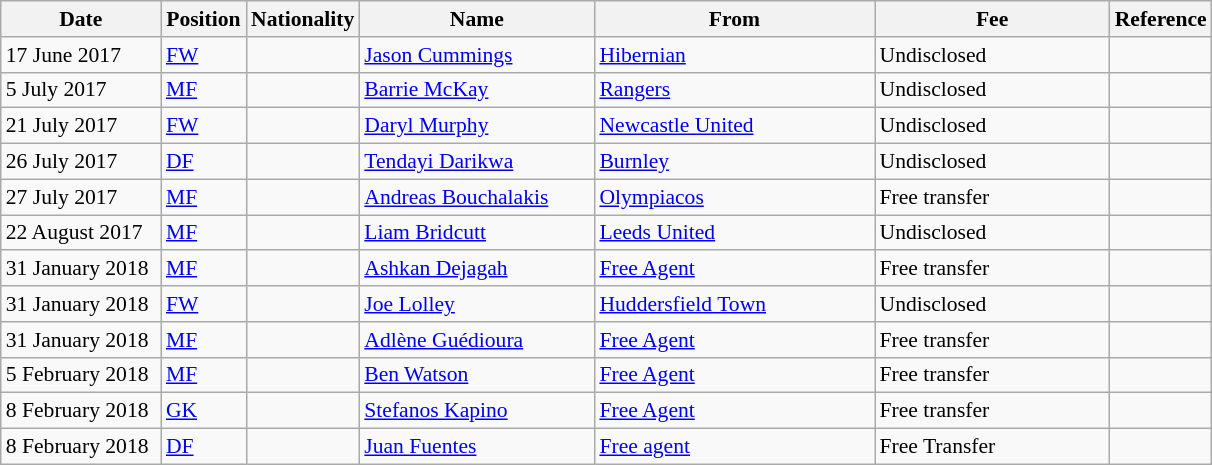<table class="wikitable" style="text-align:left; font-size:90%">
<tr>
<th style= width:100px;">Date</th>
<th style= width:50px;">Position</th>
<th style= width:50px;">Nationality</th>
<th style= width:150px;">Name</th>
<th style= width:180px;">From</th>
<th style= width:150px;">Fee</th>
<th style= width:25px;">Reference</th>
</tr>
<tr>
<td>17 June 2017</td>
<td><a href='#'>FW</a></td>
<td></td>
<td><a href='#'>Jason Cummings</a></td>
<td><a href='#'>Hibernian</a></td>
<td>Undisclosed</td>
<td></td>
</tr>
<tr>
<td>5 July 2017</td>
<td><a href='#'>MF</a></td>
<td></td>
<td><a href='#'>Barrie McKay</a></td>
<td><a href='#'>Rangers</a></td>
<td>Undisclosed</td>
<td></td>
</tr>
<tr>
<td>21 July 2017</td>
<td><a href='#'>FW</a></td>
<td></td>
<td><a href='#'>Daryl Murphy</a></td>
<td><a href='#'>Newcastle United</a></td>
<td>Undisclosed</td>
<td></td>
</tr>
<tr>
<td>26 July 2017</td>
<td><a href='#'>DF</a></td>
<td></td>
<td><a href='#'>Tendayi Darikwa</a></td>
<td><a href='#'>Burnley</a></td>
<td>Undisclosed</td>
<td></td>
</tr>
<tr>
<td>27 July 2017</td>
<td><a href='#'>MF</a></td>
<td></td>
<td><a href='#'>Andreas Bouchalakis</a></td>
<td><a href='#'>Olympiacos</a></td>
<td>Free transfer</td>
<td></td>
</tr>
<tr>
<td>22 August 2017</td>
<td><a href='#'>MF</a></td>
<td></td>
<td><a href='#'>Liam Bridcutt</a></td>
<td><a href='#'>Leeds United</a></td>
<td>Undisclosed</td>
<td></td>
</tr>
<tr>
<td>31 January 2018</td>
<td><a href='#'>MF</a></td>
<td></td>
<td><a href='#'>Ashkan Dejagah</a></td>
<td><a href='#'>Free Agent</a></td>
<td>Free transfer</td>
<td></td>
</tr>
<tr>
<td>31 January 2018</td>
<td><a href='#'>FW</a></td>
<td></td>
<td><a href='#'>Joe Lolley</a></td>
<td><a href='#'>Huddersfield Town</a></td>
<td>Undisclosed</td>
<td></td>
</tr>
<tr>
<td>31 January 2018</td>
<td><a href='#'>MF</a></td>
<td></td>
<td><a href='#'>Adlène Guédioura</a></td>
<td><a href='#'>Free Agent</a></td>
<td>Free transfer</td>
<td></td>
</tr>
<tr>
<td>5 February 2018</td>
<td><a href='#'>MF</a></td>
<td></td>
<td><a href='#'>Ben Watson</a></td>
<td><a href='#'>Free Agent</a></td>
<td>Free transfer</td>
<td></td>
</tr>
<tr>
<td>8 February 2018</td>
<td><a href='#'>GK</a></td>
<td></td>
<td><a href='#'>Stefanos Kapino</a></td>
<td><a href='#'>Free Agent</a></td>
<td>Free transfer</td>
<td></td>
</tr>
<tr>
<td>8 February 2018</td>
<td><a href='#'>DF</a></td>
<td></td>
<td><a href='#'>Juan Fuentes</a></td>
<td><a href='#'>Free agent</a></td>
<td>Free Transfer</td>
<td></td>
</tr>
</table>
